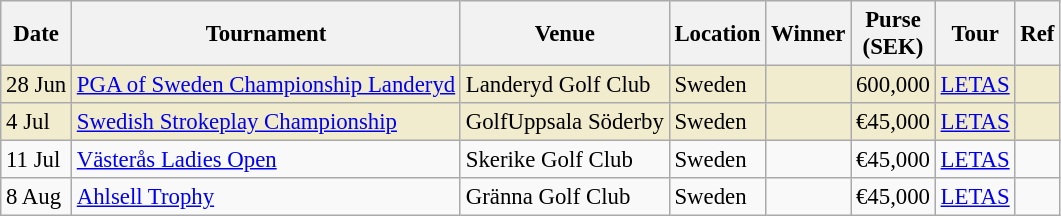<table class="wikitable sortable" style="font-size:95%;">
<tr>
<th>Date</th>
<th>Tournament</th>
<th>Venue</th>
<th>Location</th>
<th>Winner</th>
<th>Purse<br>(SEK)</th>
<th>Tour</th>
<th>Ref</th>
</tr>
<tr style="background:#f2ecce;">
<td>28 Jun</td>
<td><a href='#'>PGA of Sweden Championship Landeryd</a></td>
<td>Landeryd Golf Club</td>
<td>Sweden</td>
<td></td>
<td>600,000</td>
<td><a href='#'>LETAS</a></td>
<td></td>
</tr>
<tr style="background:#f2ecce;">
<td>4 Jul</td>
<td><a href='#'>Swedish Strokeplay Championship</a></td>
<td>GolfUppsala Söderby</td>
<td>Sweden</td>
<td></td>
<td>€45,000</td>
<td><a href='#'>LETAS</a></td>
<td></td>
</tr>
<tr>
<td>11 Jul</td>
<td><a href='#'>Västerås Ladies Open</a></td>
<td>Skerike Golf Club</td>
<td>Sweden</td>
<td></td>
<td>€45,000</td>
<td><a href='#'>LETAS</a></td>
<td></td>
</tr>
<tr>
<td>8 Aug</td>
<td><a href='#'>Ahlsell Trophy</a></td>
<td>Gränna Golf Club</td>
<td>Sweden</td>
<td></td>
<td>€45,000</td>
<td><a href='#'>LETAS</a></td>
<td></td>
</tr>
</table>
